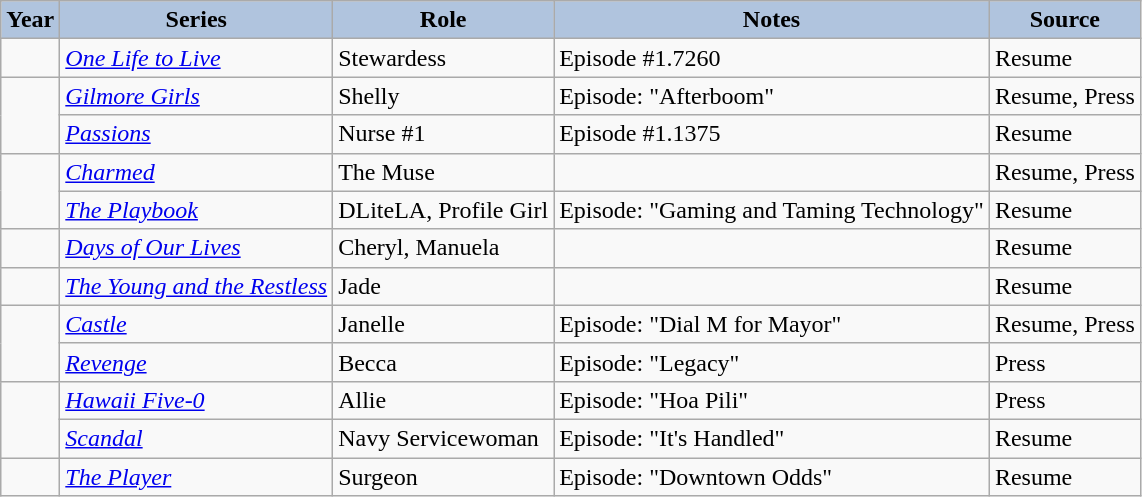<table class="wikitable sortable plainrowheaders">
<tr>
<th style="background:#b0c4de;">Year</th>
<th style="background:#b0c4de;">Series</th>
<th style="background:#b0c4de;">Role</th>
<th style="background:#b0c4de;" class="unsortable">Notes</th>
<th style="background:#b0c4de;" class="unsortable">Source</th>
</tr>
<tr>
<td></td>
<td><em><a href='#'>One Life to Live</a></em></td>
<td>Stewardess</td>
<td>Episode #1.7260</td>
<td>Resume</td>
</tr>
<tr>
<td rowspan="2"></td>
<td><em><a href='#'>Gilmore Girls</a></em></td>
<td>Shelly</td>
<td>Episode: "Afterboom"</td>
<td>Resume, Press</td>
</tr>
<tr>
<td><em><a href='#'>Passions</a></em></td>
<td>Nurse #1</td>
<td>Episode #1.1375</td>
<td>Resume</td>
</tr>
<tr>
<td rowspan="2"></td>
<td><em><a href='#'>Charmed</a></em></td>
<td>The Muse</td>
<td> </td>
<td>Resume, Press</td>
</tr>
<tr>
<td><em><a href='#'>The Playbook</a></em></td>
<td>DLiteLA, Profile Girl</td>
<td>Episode: "Gaming and Taming Technology"</td>
<td>Resume</td>
</tr>
<tr>
<td></td>
<td><em><a href='#'>Days of Our Lives</a></em></td>
<td>Cheryl, Manuela</td>
<td> </td>
<td>Resume</td>
</tr>
<tr>
<td></td>
<td><em><a href='#'>The Young and the Restless</a></em></td>
<td>Jade</td>
<td> </td>
<td>Resume</td>
</tr>
<tr>
<td rowspan="2"></td>
<td><em><a href='#'>Castle</a></em></td>
<td>Janelle</td>
<td>Episode: "Dial M for Mayor"</td>
<td>Resume, Press</td>
</tr>
<tr>
<td><em><a href='#'>Revenge</a></em></td>
<td>Becca</td>
<td>Episode: "Legacy"</td>
<td>Press</td>
</tr>
<tr>
<td rowspan="2"></td>
<td><em><a href='#'>Hawaii Five-0</a></em></td>
<td>Allie</td>
<td>Episode: "Hoa Pili"</td>
<td>Press</td>
</tr>
<tr>
<td><em><a href='#'>Scandal</a></em></td>
<td>Navy Servicewoman</td>
<td>Episode: "It's Handled"</td>
<td>Resume</td>
</tr>
<tr>
<td></td>
<td><em><a href='#'>The Player</a></em></td>
<td>Surgeon</td>
<td>Episode: "Downtown Odds"</td>
<td>Resume</td>
</tr>
</table>
